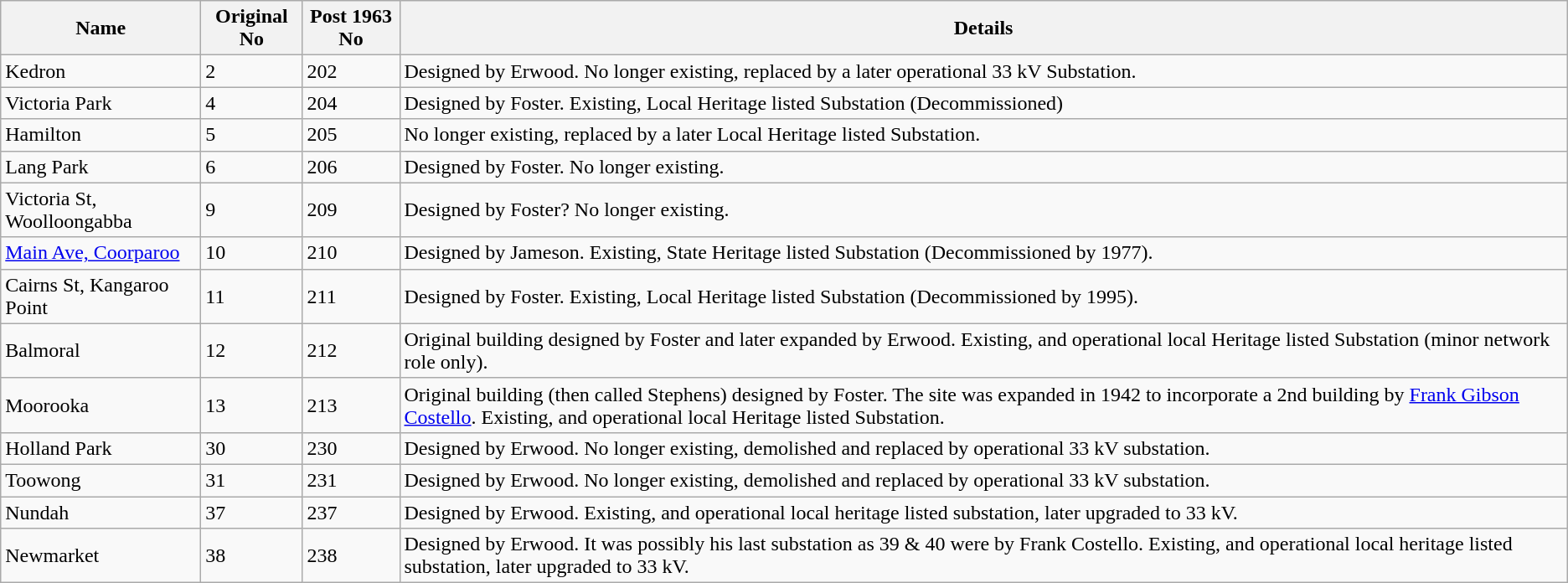<table class="wikitable">
<tr>
<th>Name</th>
<th>Original No</th>
<th>Post 1963 No</th>
<th>Details</th>
</tr>
<tr>
<td>Kedron</td>
<td>2</td>
<td>202</td>
<td>Designed by Erwood. No longer existing, replaced by a later operational 33 kV Substation.</td>
</tr>
<tr>
<td>Victoria Park</td>
<td>4</td>
<td>204</td>
<td>Designed by Foster. Existing, Local Heritage listed Substation (Decommissioned)</td>
</tr>
<tr>
<td>Hamilton</td>
<td>5</td>
<td>205</td>
<td>No longer existing, replaced by a later Local Heritage listed Substation.</td>
</tr>
<tr>
<td>Lang Park</td>
<td>6</td>
<td>206</td>
<td>Designed by Foster. No longer existing.</td>
</tr>
<tr>
<td>Victoria St, Woolloongabba</td>
<td>9</td>
<td>209</td>
<td>Designed by Foster? No longer existing.</td>
</tr>
<tr>
<td><a href='#'>Main Ave, Coorparoo</a></td>
<td>10</td>
<td>210</td>
<td>Designed by Jameson. Existing, State Heritage listed Substation (Decommissioned by 1977).</td>
</tr>
<tr>
<td>Cairns St, Kangaroo Point</td>
<td>11</td>
<td>211</td>
<td>Designed by Foster. Existing, Local Heritage listed Substation (Decommissioned by 1995).</td>
</tr>
<tr>
<td>Balmoral</td>
<td>12</td>
<td>212</td>
<td>Original building designed by Foster and later expanded by Erwood. Existing, and operational local Heritage listed Substation (minor network role only).</td>
</tr>
<tr>
<td>Moorooka</td>
<td>13</td>
<td>213</td>
<td>Original building (then called Stephens) designed by Foster. The site was expanded in 1942 to incorporate a 2nd building by <a href='#'>Frank Gibson Costello</a>. Existing, and operational local Heritage listed Substation.</td>
</tr>
<tr>
<td>Holland Park</td>
<td>30</td>
<td>230</td>
<td>Designed by Erwood. No longer existing, demolished and replaced by operational 33 kV substation.</td>
</tr>
<tr>
<td>Toowong</td>
<td>31</td>
<td>231</td>
<td>Designed by Erwood. No longer existing, demolished and replaced by operational 33 kV substation.</td>
</tr>
<tr>
<td>Nundah</td>
<td>37</td>
<td>237</td>
<td>Designed by Erwood. Existing, and operational local heritage listed substation, later upgraded to 33 kV.</td>
</tr>
<tr>
<td>Newmarket</td>
<td>38</td>
<td>238</td>
<td>Designed by Erwood. It was possibly his last substation as 39 & 40 were by Frank Costello. Existing, and operational local heritage listed substation, later upgraded to 33 kV.</td>
</tr>
</table>
